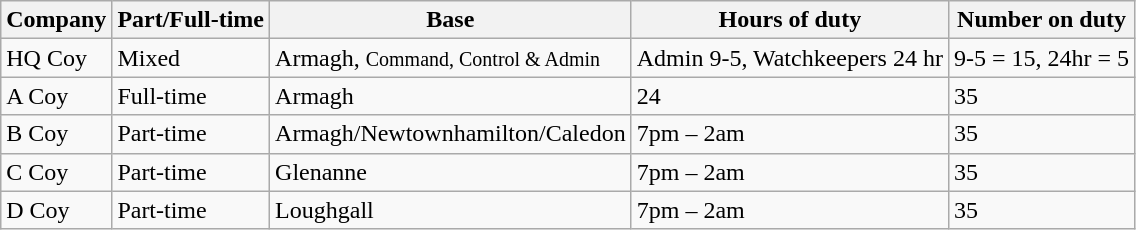<table class="wikitable">
<tr>
<th>Company</th>
<th>Part/Full-time</th>
<th>Base</th>
<th>Hours of duty</th>
<th>Number on duty</th>
</tr>
<tr>
<td>HQ Coy</td>
<td>Mixed</td>
<td>Armagh, <small>Command, Control & Admin</small></td>
<td>Admin 9-5, Watchkeepers 24 hr</td>
<td>9-5 = 15, 24hr = 5</td>
</tr>
<tr>
<td>A Coy</td>
<td>Full-time</td>
<td>Armagh</td>
<td>24</td>
<td>35</td>
</tr>
<tr>
<td>B Coy</td>
<td>Part-time</td>
<td>Armagh/Newtownhamilton/Caledon</td>
<td>7pm – 2am</td>
<td>35</td>
</tr>
<tr>
<td>C Coy</td>
<td>Part-time</td>
<td>Glenanne</td>
<td>7pm – 2am</td>
<td>35</td>
</tr>
<tr>
<td>D Coy</td>
<td>Part-time</td>
<td>Loughgall</td>
<td>7pm – 2am</td>
<td>35</td>
</tr>
</table>
